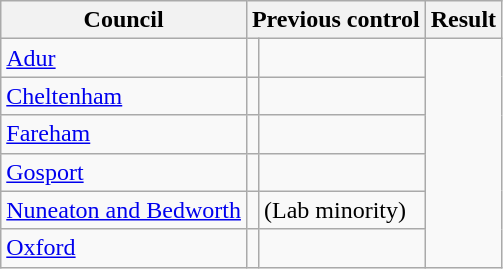<table class="sortable wikitable">
<tr>
<th>Council</th>
<th colspan=2>Previous control</th>
<th colspan=2>Result</th>
</tr>
<tr>
<td><a href='#'>Adur</a></td>
<td></td>
<td></td>
</tr>
<tr>
<td><a href='#'>Cheltenham</a></td>
<td></td>
<td></td>
</tr>
<tr>
<td><a href='#'>Fareham</a></td>
<td></td>
<td></td>
</tr>
<tr>
<td><a href='#'>Gosport</a></td>
<td></td>
<td></td>
</tr>
<tr>
<td><a href='#'>Nuneaton and Bedworth</a></td>
<td></td>
<td> (Lab minority)</td>
</tr>
<tr>
<td><a href='#'>Oxford</a></td>
<td></td>
<td></td>
</tr>
</table>
